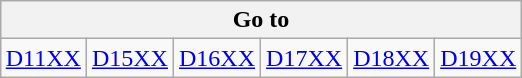<table class=wikitable style="margin:1em auto;">
<tr>
<th colspan="6">Go to</th>
</tr>
<tr>
<td><a href='#'>D11XX</a></td>
<td><a href='#'>D15XX</a></td>
<td><a href='#'>D16XX</a></td>
<td><a href='#'>D17XX</a></td>
<td><a href='#'>D18XX</a></td>
<td><a href='#'>D19XX</a></td>
</tr>
</table>
